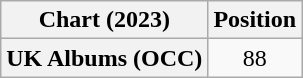<table class="wikitable plainrowheaders" style="text-align:center">
<tr>
<th scope="col">Chart (2023)</th>
<th scope="col">Position</th>
</tr>
<tr>
<th scope="row">UK Albums (OCC)</th>
<td>88</td>
</tr>
</table>
